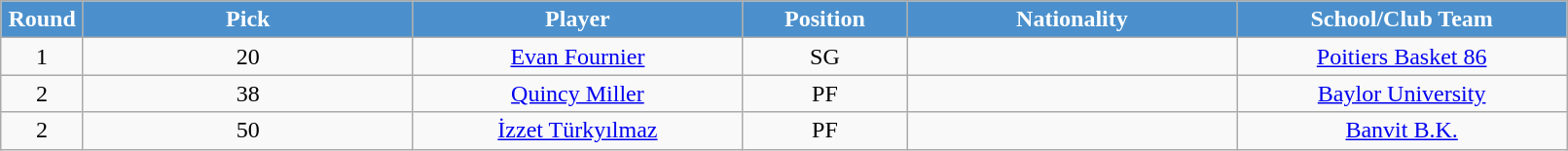<table class="wikitable sortable sortable">
<tr>
<th style="background:#4B90CC; color:white"  width="5%">Round</th>
<th style="background:#4B90CC; color:white"  width="20%">Pick</th>
<th style="background:#4B90CC; color:white"  width="20%">Player</th>
<th style="background:#4B90CC; color:white"  width="10%">Position</th>
<th style="background:#4B90CC; color:white"  width="20%">Nationality</th>
<th style="background:#4B90CC; color:white"  width="20%">School/Club Team</th>
</tr>
<tr style="text-align: center">
<td>1</td>
<td>20</td>
<td><a href='#'>Evan Fournier</a></td>
<td>SG</td>
<td></td>
<td><a href='#'>Poitiers Basket 86</a></td>
</tr>
<tr style="text-align: center">
<td>2</td>
<td>38</td>
<td><a href='#'>Quincy Miller</a> </td>
<td>PF</td>
<td></td>
<td><a href='#'>Baylor University</a></td>
</tr>
<tr style="text-align: center">
<td>2</td>
<td>50</td>
<td><a href='#'>İzzet Türkyılmaz</a></td>
<td>PF</td>
<td></td>
<td><a href='#'>Banvit B.K.</a></td>
</tr>
</table>
